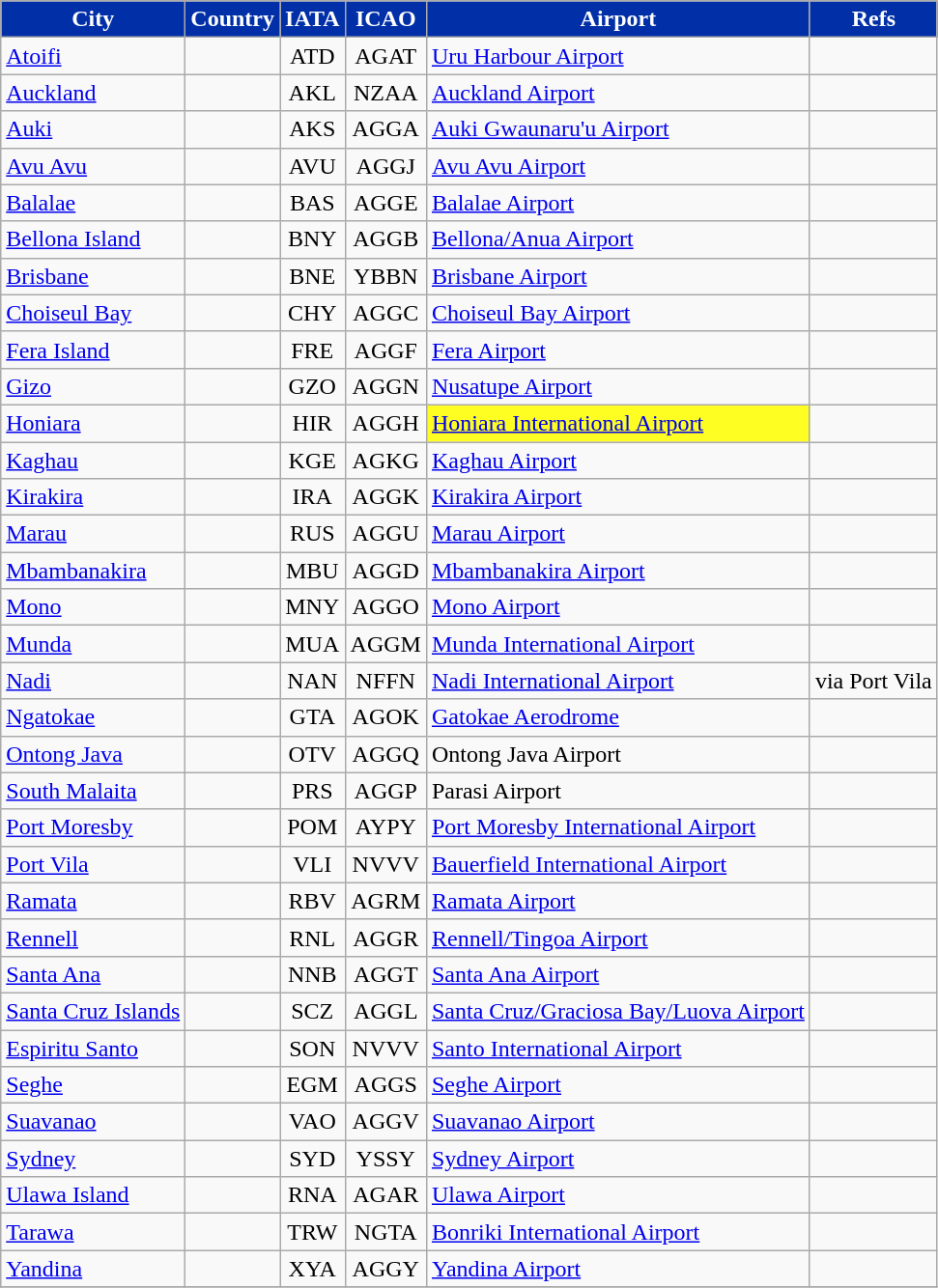<table class="wikitable sortable toccolours">
<tr>
<th style="background:#002FA7; color:white;">City</th>
<th style="background:#002FA7; color:white;">Country</th>
<th style="background:#002FA7; color:white;">IATA</th>
<th style="background:#002FA7; color:white;">ICAO</th>
<th style="background:#002FA7; color:white;">Airport</th>
<th style="background:#002FA7; color:white;" class="unsortable">Refs</th>
</tr>
<tr>
<td><a href='#'>Atoifi</a></td>
<td></td>
<td align="center">ATD</td>
<td align="center">AGAT</td>
<td><a href='#'>Uru Harbour Airport</a></td>
<td align="center"></td>
</tr>
<tr>
<td><a href='#'>Auckland</a></td>
<td></td>
<td align= "center">AKL</td>
<td align="center">NZAA</td>
<td><a href='#'>Auckland Airport</a></td>
<td align="center"></td>
</tr>
<tr>
<td><a href='#'>Auki</a></td>
<td></td>
<td align="center">AKS</td>
<td align="center">AGGA</td>
<td><a href='#'>Auki Gwaunaru'u Airport</a></td>
<td align="center"></td>
</tr>
<tr>
<td><a href='#'>Avu Avu</a></td>
<td></td>
<td align="center">AVU</td>
<td align="center">AGGJ</td>
<td><a href='#'>Avu Avu Airport</a></td>
<td align="center"></td>
</tr>
<tr>
<td><a href='#'>Balalae</a></td>
<td></td>
<td align="center">BAS</td>
<td align="center">AGGE</td>
<td><a href='#'>Balalae  Airport</a></td>
<td align="center"></td>
</tr>
<tr>
<td><a href='#'>Bellona Island</a></td>
<td></td>
<td align="center">BNY</td>
<td align="center">AGGB</td>
<td><a href='#'>Bellona/Anua Airport</a></td>
<td align="center"></td>
</tr>
<tr>
<td><a href='#'>Brisbane</a></td>
<td></td>
<td align="center">BNE</td>
<td align="center">YBBN</td>
<td><a href='#'>Brisbane Airport</a></td>
<td align="center"></td>
</tr>
<tr>
<td><a href='#'>Choiseul Bay</a></td>
<td></td>
<td align="center">CHY</td>
<td align="center">AGGC</td>
<td><a href='#'>Choiseul Bay Airport</a></td>
<td align="center"></td>
</tr>
<tr>
<td><a href='#'>Fera Island</a></td>
<td></td>
<td align="center">FRE</td>
<td align="center">AGGF</td>
<td><a href='#'>Fera Airport</a></td>
<td align="center"></td>
</tr>
<tr>
<td><a href='#'>Gizo</a></td>
<td></td>
<td align="center">GZO</td>
<td align="center">AGGN</td>
<td><a href='#'>Nusatupe Airport</a></td>
<td align="center"></td>
</tr>
<tr>
<td><a href='#'>Honiara</a></td>
<td></td>
<td align="center">HIR</td>
<td align="center">AGGH</td>
<td style="background:#FEFE22;"><a href='#'>Honiara International Airport</a></td>
<td align="center"></td>
</tr>
<tr>
<td><a href='#'>Kaghau</a></td>
<td></td>
<td align="center">KGE</td>
<td align="center">AGKG</td>
<td><a href='#'>Kaghau Airport</a></td>
<td align="center"></td>
</tr>
<tr>
<td><a href='#'>Kirakira</a></td>
<td></td>
<td align="center">IRA</td>
<td align="center">AGGK</td>
<td><a href='#'>Kirakira Airport</a></td>
<td align="center"></td>
</tr>
<tr>
<td><a href='#'>Marau</a></td>
<td></td>
<td align="center">RUS</td>
<td align="center">AGGU</td>
<td><a href='#'>Marau Airport</a></td>
<td align="center"></td>
</tr>
<tr>
<td><a href='#'>Mbambanakira</a></td>
<td></td>
<td align="center">MBU</td>
<td align="center">AGGD</td>
<td><a href='#'>Mbambanakira Airport</a></td>
<td align="center"></td>
</tr>
<tr>
<td><a href='#'>Mono</a></td>
<td></td>
<td align="center">MNY</td>
<td align="center">AGGO</td>
<td><a href='#'>Mono Airport</a></td>
<td align="center"></td>
</tr>
<tr>
<td><a href='#'>Munda</a></td>
<td></td>
<td align="center">MUA</td>
<td align="center">AGGM</td>
<td><a href='#'>Munda International Airport</a></td>
<td align="center"></td>
</tr>
<tr>
<td><a href='#'>Nadi</a></td>
<td></td>
<td align="center">NAN</td>
<td align="center">NFFN</td>
<td><a href='#'>Nadi International Airport</a></td>
<td align="center">via Port Vila</td>
</tr>
<tr>
<td><a href='#'>Ngatokae</a></td>
<td></td>
<td align="center">GTA</td>
<td align="center">AGOK</td>
<td><a href='#'>Gatokae Aerodrome</a></td>
<td align="center"></td>
</tr>
<tr>
<td><a href='#'>Ontong Java</a></td>
<td></td>
<td align="center">OTV</td>
<td align="center">AGGQ</td>
<td>Ontong Java Airport</td>
<td align="center"></td>
</tr>
<tr>
<td><a href='#'>South Malaita</a></td>
<td></td>
<td align="center">PRS</td>
<td align="center">AGGP</td>
<td>Parasi Airport</td>
<td align="center"></td>
</tr>
<tr>
<td><a href='#'>Port Moresby</a></td>
<td></td>
<td align="center">POM</td>
<td align="center">AYPY</td>
<td><a href='#'>Port Moresby International Airport</a></td>
<td align="center"></td>
</tr>
<tr>
<td><a href='#'>Port Vila</a></td>
<td></td>
<td align="center">VLI</td>
<td align="center">NVVV</td>
<td><a href='#'>Bauerfield International Airport</a></td>
<td align="center"></td>
</tr>
<tr>
<td><a href='#'>Ramata</a></td>
<td></td>
<td align="center">RBV</td>
<td align="center">AGRM</td>
<td><a href='#'>Ramata Airport</a></td>
<td align="center"></td>
</tr>
<tr>
<td><a href='#'>Rennell</a></td>
<td></td>
<td align="center">RNL</td>
<td align="center">AGGR</td>
<td><a href='#'>Rennell/Tingoa Airport</a></td>
<td align="center"></td>
</tr>
<tr>
<td><a href='#'>Santa Ana</a></td>
<td></td>
<td align="center">NNB</td>
<td align="center">AGGT</td>
<td><a href='#'>Santa Ana Airport</a></td>
<td align="center"></td>
</tr>
<tr>
<td><a href='#'>Santa Cruz Islands</a></td>
<td></td>
<td align="center">SCZ</td>
<td align="center">AGGL</td>
<td><a href='#'>Santa Cruz/Graciosa Bay/Luova Airport</a></td>
<td align="center"></td>
</tr>
<tr>
<td><a href='#'>Espiritu Santo</a></td>
<td></td>
<td align="center">SON</td>
<td align="center">NVVV</td>
<td><a href='#'>Santo International Airport</a></td>
<td align="center"></td>
</tr>
<tr>
<td><a href='#'>Seghe</a></td>
<td></td>
<td align="center">EGM</td>
<td align="center">AGGS</td>
<td><a href='#'>Seghe Airport</a></td>
<td align="center"></td>
</tr>
<tr>
<td><a href='#'>Suavanao</a></td>
<td></td>
<td align="center">VAO</td>
<td align="center">AGGV</td>
<td><a href='#'>Suavanao Airport</a></td>
<td align="center"></td>
</tr>
<tr>
<td><a href='#'>Sydney</a></td>
<td></td>
<td align="center">SYD</td>
<td align="center">YSSY</td>
<td><a href='#'>Sydney Airport</a></td>
<td align="center"></td>
</tr>
<tr>
<td><a href='#'>Ulawa Island</a></td>
<td></td>
<td align="center">RNA</td>
<td align="center">AGAR</td>
<td><a href='#'>Ulawa Airport</a></td>
<td align="center"></td>
</tr>
<tr>
<td><a href='#'>Tarawa</a></td>
<td></td>
<td align="center">TRW</td>
<td align="center">NGTA</td>
<td><a href='#'>Bonriki International Airport</a></td>
<td align="center"></td>
</tr>
<tr>
<td><a href='#'>Yandina</a></td>
<td></td>
<td align="center">XYA</td>
<td align="center">AGGY</td>
<td><a href='#'>Yandina Airport</a></td>
<td align-center></td>
</tr>
<tr>
</tr>
</table>
